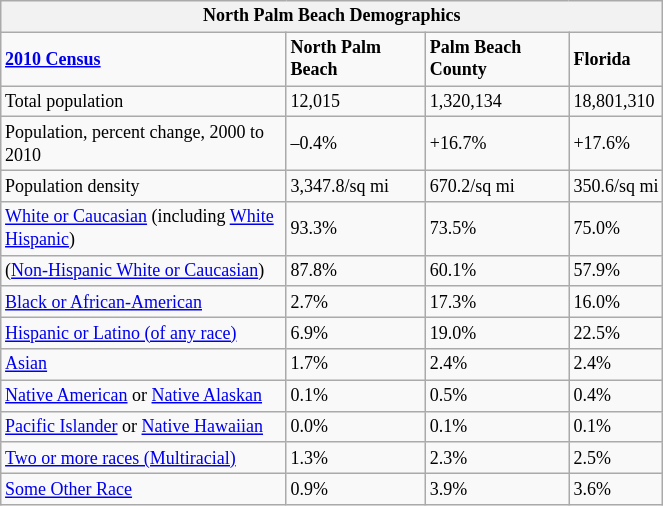<table class="wikitable" style="float: left; margin-right: 2em; width: 35%; font-size: 75%;">
<tr>
<th colspan=4><strong>North Palm Beach Demographics</strong></th>
</tr>
<tr>
<td><strong><a href='#'>2010 Census</a></strong></td>
<td><strong>North Palm Beach</strong></td>
<td><strong>Palm Beach County</strong></td>
<td><strong>Florida</strong></td>
</tr>
<tr>
<td>Total population</td>
<td>12,015</td>
<td>1,320,134</td>
<td>18,801,310</td>
</tr>
<tr>
<td>Population, percent change, 2000 to 2010</td>
<td>–0.4%</td>
<td>+16.7%</td>
<td>+17.6%</td>
</tr>
<tr>
<td>Population density</td>
<td>3,347.8/sq mi</td>
<td>670.2/sq mi</td>
<td>350.6/sq mi</td>
</tr>
<tr>
<td><a href='#'>White or Caucasian</a> (including <a href='#'>White Hispanic</a>)</td>
<td>93.3%</td>
<td>73.5%</td>
<td>75.0%</td>
</tr>
<tr>
<td>(<a href='#'>Non-Hispanic White or Caucasian</a>)</td>
<td>87.8%</td>
<td>60.1%</td>
<td>57.9%</td>
</tr>
<tr>
<td><a href='#'>Black or African-American</a></td>
<td>2.7%</td>
<td>17.3%</td>
<td>16.0%</td>
</tr>
<tr>
<td><a href='#'>Hispanic or Latino (of any race)</a></td>
<td>6.9%</td>
<td>19.0%</td>
<td>22.5%</td>
</tr>
<tr>
<td><a href='#'>Asian</a></td>
<td>1.7%</td>
<td>2.4%</td>
<td>2.4%</td>
</tr>
<tr>
<td><a href='#'>Native American</a> or <a href='#'>Native Alaskan</a></td>
<td>0.1%</td>
<td>0.5%</td>
<td>0.4%</td>
</tr>
<tr>
<td><a href='#'>Pacific Islander</a> or <a href='#'>Native Hawaiian</a></td>
<td>0.0%</td>
<td>0.1%</td>
<td>0.1%</td>
</tr>
<tr>
<td><a href='#'>Two or more races (Multiracial)</a></td>
<td>1.3%</td>
<td>2.3%</td>
<td>2.5%</td>
</tr>
<tr>
<td><a href='#'>Some Other Race</a></td>
<td>0.9%</td>
<td>3.9%</td>
<td>3.6%</td>
</tr>
</table>
